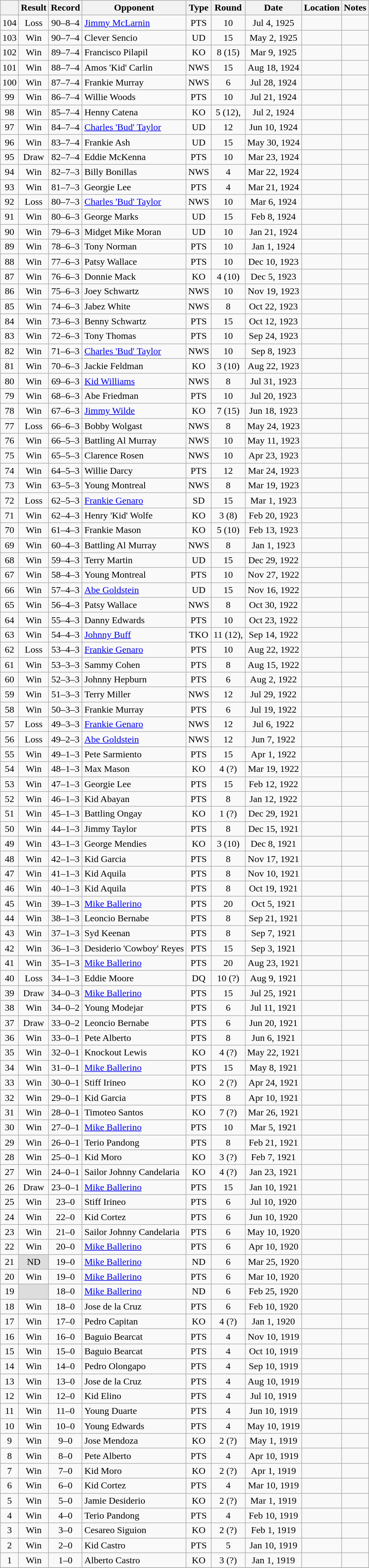<table class="wikitable mw-collapsible" style="text-align:center">
<tr>
<th></th>
<th>Result</th>
<th>Record</th>
<th>Opponent</th>
<th>Type</th>
<th>Round</th>
<th>Date</th>
<th>Location</th>
<th>Notes</th>
</tr>
<tr>
<td>104</td>
<td>Loss</td>
<td>90–8–4 </td>
<td align=left><a href='#'>Jimmy McLarnin</a></td>
<td>PTS</td>
<td>10</td>
<td>Jul 4, 1925</td>
<td style="text-align:left;"></td>
<td></td>
</tr>
<tr>
<td>103</td>
<td>Win</td>
<td>90–7–4 </td>
<td align=left>Clever Sencio</td>
<td>UD</td>
<td>15</td>
<td>May 2, 1925</td>
<td style="text-align:left;"></td>
<td style="text-align:left;"></td>
</tr>
<tr>
<td>102</td>
<td>Win</td>
<td>89–7–4 </td>
<td align=left>Francisco Pilapil</td>
<td>KO</td>
<td>8 (15)</td>
<td>Mar 9, 1925</td>
<td style="text-align:left;"></td>
<td></td>
</tr>
<tr>
<td>101</td>
<td>Win</td>
<td>88–7–4 </td>
<td align=left>Amos 'Kid' Carlin</td>
<td>NWS</td>
<td>15</td>
<td>Aug 18, 1924</td>
<td style="text-align:left;"></td>
<td></td>
</tr>
<tr>
<td>100</td>
<td>Win</td>
<td>87–7–4 </td>
<td align=left>Frankie Murray</td>
<td>NWS</td>
<td>6</td>
<td>Jul 28, 1924</td>
<td style="text-align:left;"></td>
<td></td>
</tr>
<tr>
<td>99</td>
<td>Win</td>
<td>86–7–4 </td>
<td align=left>Willie Woods</td>
<td>PTS</td>
<td>10</td>
<td>Jul 21, 1924</td>
<td style="text-align:left;"></td>
<td></td>
</tr>
<tr>
<td>98</td>
<td>Win</td>
<td>85–7–4 </td>
<td align=left>Henny Catena</td>
<td>KO</td>
<td>5 (12), </td>
<td>Jul 2, 1924</td>
<td style="text-align:left;"></td>
<td></td>
</tr>
<tr>
<td>97</td>
<td>Win</td>
<td>84–7–4 </td>
<td align=left><a href='#'>Charles 'Bud' Taylor</a></td>
<td>UD</td>
<td>12</td>
<td>Jun 10, 1924</td>
<td style="text-align:left;"></td>
<td></td>
</tr>
<tr>
<td>96</td>
<td>Win</td>
<td>83–7–4 </td>
<td align=left>Frankie Ash</td>
<td>UD</td>
<td>15</td>
<td>May 30, 1924</td>
<td style="text-align:left;"></td>
<td style="text-align:left;"></td>
</tr>
<tr>
<td>95</td>
<td>Draw</td>
<td>82–7–4 </td>
<td align=left>Eddie McKenna</td>
<td>PTS</td>
<td>10</td>
<td>Mar 23, 1924</td>
<td style="text-align:left;"></td>
<td></td>
</tr>
<tr>
<td>94</td>
<td>Win</td>
<td>82–7–3 </td>
<td align=left>Billy Bonillas</td>
<td>NWS</td>
<td>4</td>
<td>Mar 22, 1924</td>
<td style="text-align:left;"></td>
<td></td>
</tr>
<tr>
<td>93</td>
<td>Win</td>
<td>81–7–3 </td>
<td align=left>Georgie Lee</td>
<td>PTS</td>
<td>4</td>
<td>Mar 21, 1924</td>
<td style="text-align:left;"></td>
<td></td>
</tr>
<tr>
<td>92</td>
<td>Loss</td>
<td>80–7–3 </td>
<td align=left><a href='#'>Charles 'Bud' Taylor</a></td>
<td>NWS</td>
<td>10</td>
<td>Mar 6, 1924</td>
<td style="text-align:left;"></td>
<td></td>
</tr>
<tr>
<td>91</td>
<td>Win</td>
<td>80–6–3 </td>
<td align=left>George Marks</td>
<td>UD</td>
<td>15</td>
<td>Feb 8, 1924</td>
<td style="text-align:left;"></td>
<td></td>
</tr>
<tr>
<td>90</td>
<td>Win</td>
<td>79–6–3 </td>
<td align=left>Midget Mike Moran</td>
<td>UD</td>
<td>10</td>
<td>Jan 21, 1924</td>
<td style="text-align:left;"></td>
<td></td>
</tr>
<tr>
<td>89</td>
<td>Win</td>
<td>78–6–3 </td>
<td align=left>Tony Norman</td>
<td>PTS</td>
<td>10</td>
<td>Jan 1, 1924</td>
<td style="text-align:left;"></td>
<td></td>
</tr>
<tr>
<td>88</td>
<td>Win</td>
<td>77–6–3 </td>
<td align=left>Patsy Wallace</td>
<td>PTS</td>
<td>10</td>
<td>Dec 10, 1923</td>
<td style="text-align:left;"></td>
<td></td>
</tr>
<tr>
<td>87</td>
<td>Win</td>
<td>76–6–3 </td>
<td align=left>Donnie Mack</td>
<td>KO</td>
<td>4 (10)</td>
<td>Dec 5, 1923</td>
<td style="text-align:left;"></td>
<td></td>
</tr>
<tr>
<td>86</td>
<td>Win</td>
<td>75–6–3 </td>
<td align=left>Joey Schwartz</td>
<td>NWS</td>
<td>10</td>
<td>Nov 19, 1923</td>
<td style="text-align:left;"></td>
<td></td>
</tr>
<tr>
<td>85</td>
<td>Win</td>
<td>74–6–3 </td>
<td align=left>Jabez White</td>
<td>NWS</td>
<td>8</td>
<td>Oct 22, 1923</td>
<td style="text-align:left;"></td>
<td></td>
</tr>
<tr>
<td>84</td>
<td>Win</td>
<td>73–6–3 </td>
<td align=left>Benny Schwartz</td>
<td>PTS</td>
<td>15</td>
<td>Oct 12, 1923</td>
<td style="text-align:left;"></td>
<td style="text-align:left;"></td>
</tr>
<tr>
<td>83</td>
<td>Win</td>
<td>72–6–3 </td>
<td align=left>Tony Thomas</td>
<td>PTS</td>
<td>10</td>
<td>Sep 24, 1923</td>
<td style="text-align:left;"></td>
<td></td>
</tr>
<tr>
<td>82</td>
<td>Win</td>
<td>71–6–3 </td>
<td align=left><a href='#'>Charles 'Bud' Taylor</a></td>
<td>NWS</td>
<td>10</td>
<td>Sep 8, 1923</td>
<td style="text-align:left;"></td>
<td></td>
</tr>
<tr>
<td>81</td>
<td>Win</td>
<td>70–6–3 </td>
<td align=left>Jackie Feldman</td>
<td>KO</td>
<td>3 (10)</td>
<td>Aug 22, 1923</td>
<td style="text-align:left;"></td>
<td></td>
</tr>
<tr>
<td>80</td>
<td>Win</td>
<td>69–6–3 </td>
<td align=left><a href='#'>Kid Williams</a></td>
<td>NWS</td>
<td>8</td>
<td>Jul 31, 1923</td>
<td style="text-align:left;"></td>
<td></td>
</tr>
<tr>
<td>79</td>
<td>Win</td>
<td>68–6–3 </td>
<td align=left>Abe Friedman</td>
<td>PTS</td>
<td>10</td>
<td>Jul 20, 1923</td>
<td style="text-align:left;"></td>
<td></td>
</tr>
<tr>
<td>78</td>
<td>Win</td>
<td>67–6–3 </td>
<td align=left><a href='#'>Jimmy Wilde</a></td>
<td>KO</td>
<td>7 (15)</td>
<td>Jun 18, 1923</td>
<td style="text-align:left;"></td>
<td style="text-align:left;"></td>
</tr>
<tr>
<td>77</td>
<td>Loss</td>
<td>66–6–3 </td>
<td align=left>Bobby Wolgast</td>
<td>NWS</td>
<td>8</td>
<td>May 24, 1923</td>
<td style="text-align:left;"></td>
<td></td>
</tr>
<tr>
<td>76</td>
<td>Win</td>
<td>66–5–3 </td>
<td align=left>Battling Al Murray</td>
<td>NWS</td>
<td>10</td>
<td>May 11, 1923</td>
<td style="text-align:left;"></td>
<td></td>
</tr>
<tr>
<td>75</td>
<td>Win</td>
<td>65–5–3 </td>
<td align=left>Clarence Rosen</td>
<td>NWS</td>
<td>10</td>
<td>Apr 23, 1923</td>
<td style="text-align:left;"></td>
<td></td>
</tr>
<tr>
<td>74</td>
<td>Win</td>
<td>64–5–3 </td>
<td align=left>Willie Darcy</td>
<td>PTS</td>
<td>12</td>
<td>Mar 24, 1923</td>
<td style="text-align:left;"></td>
<td></td>
</tr>
<tr>
<td>73</td>
<td>Win</td>
<td>63–5–3 </td>
<td align=left>Young Montreal</td>
<td>NWS</td>
<td>8</td>
<td>Mar 19, 1923</td>
<td style="text-align:left;"></td>
<td></td>
</tr>
<tr>
<td>72</td>
<td>Loss</td>
<td>62–5–3 </td>
<td align=left><a href='#'>Frankie Genaro</a></td>
<td>SD</td>
<td>15</td>
<td>Mar 1, 1923</td>
<td style="text-align:left;"></td>
<td style="text-align:left;"></td>
</tr>
<tr>
<td>71</td>
<td>Win</td>
<td>62–4–3 </td>
<td align=left>Henry 'Kid' Wolfe</td>
<td>KO</td>
<td>3 (8)</td>
<td>Feb 20, 1923</td>
<td style="text-align:left;"></td>
<td></td>
</tr>
<tr>
<td>70</td>
<td>Win</td>
<td>61–4–3 </td>
<td align=left>Frankie Mason</td>
<td>KO</td>
<td>5 (10)</td>
<td>Feb 13, 1923</td>
<td style="text-align:left;"></td>
<td style="text-align:left;"></td>
</tr>
<tr>
<td>69</td>
<td>Win</td>
<td>60–4–3 </td>
<td align=left>Battling Al Murray</td>
<td>NWS</td>
<td>8</td>
<td>Jan 1, 1923</td>
<td style="text-align:left;"></td>
<td></td>
</tr>
<tr>
<td>68</td>
<td>Win</td>
<td>59–4–3 </td>
<td align=left>Terry Martin</td>
<td>UD</td>
<td>15</td>
<td>Dec 29, 1922</td>
<td style="text-align:left;"></td>
<td></td>
</tr>
<tr>
<td>67</td>
<td>Win</td>
<td>58–4–3 </td>
<td align=left>Young Montreal</td>
<td>PTS</td>
<td>10</td>
<td>Nov 27, 1922</td>
<td style="text-align:left;"></td>
<td></td>
</tr>
<tr>
<td>66</td>
<td>Win</td>
<td>57–4–3 </td>
<td align=left><a href='#'>Abe Goldstein</a></td>
<td>UD</td>
<td>15</td>
<td>Nov 16, 1922</td>
<td style="text-align:left;"></td>
<td></td>
</tr>
<tr>
<td>65</td>
<td>Win</td>
<td>56–4–3 </td>
<td align=left>Patsy Wallace</td>
<td>NWS</td>
<td>8</td>
<td>Oct 30, 1922</td>
<td style="text-align:left;"></td>
<td></td>
</tr>
<tr>
<td>64</td>
<td>Win</td>
<td>55–4–3 </td>
<td align=left>Danny Edwards</td>
<td>PTS</td>
<td>10</td>
<td>Oct 23, 1922</td>
<td style="text-align:left;"></td>
<td></td>
</tr>
<tr>
<td>63</td>
<td>Win</td>
<td>54–4–3 </td>
<td align=left><a href='#'>Johnny Buff</a></td>
<td>TKO</td>
<td>11 (12), </td>
<td>Sep 14, 1922</td>
<td style="text-align:left;"></td>
<td style="text-align:left;"></td>
</tr>
<tr>
<td>62</td>
<td>Loss</td>
<td>53–4–3 </td>
<td align=left><a href='#'>Frankie Genaro</a></td>
<td>PTS</td>
<td>10</td>
<td>Aug 22, 1922</td>
<td style="text-align:left;"></td>
<td></td>
</tr>
<tr>
<td>61</td>
<td>Win</td>
<td>53–3–3 </td>
<td align=left>Sammy Cohen</td>
<td>PTS</td>
<td>8</td>
<td>Aug 15, 1922</td>
<td style="text-align:left;"></td>
<td></td>
</tr>
<tr>
<td>60</td>
<td>Win</td>
<td>52–3–3 </td>
<td align=left>Johnny Hepburn</td>
<td>PTS</td>
<td>6</td>
<td>Aug 2, 1922</td>
<td style="text-align:left;"></td>
<td></td>
</tr>
<tr>
<td>59</td>
<td>Win</td>
<td>51–3–3 </td>
<td align=left>Terry Miller</td>
<td>NWS</td>
<td>12</td>
<td>Jul 29, 1922</td>
<td style="text-align:left;"></td>
<td></td>
</tr>
<tr>
<td>58</td>
<td>Win</td>
<td>50–3–3 </td>
<td align=left>Frankie Murray</td>
<td>PTS</td>
<td>6</td>
<td>Jul 19, 1922</td>
<td style="text-align:left;"></td>
<td></td>
</tr>
<tr>
<td>57</td>
<td>Loss</td>
<td>49–3–3 </td>
<td align=left><a href='#'>Frankie Genaro</a></td>
<td>NWS</td>
<td>12</td>
<td>Jul 6, 1922</td>
<td style="text-align:left;"></td>
<td></td>
</tr>
<tr>
<td>56</td>
<td>Loss</td>
<td>49–2–3 </td>
<td align=left><a href='#'>Abe Goldstein</a></td>
<td>NWS</td>
<td>12</td>
<td>Jun 7, 1922</td>
<td style="text-align:left;"></td>
<td></td>
</tr>
<tr>
<td>55</td>
<td>Win</td>
<td>49–1–3 </td>
<td align=left>Pete Sarmiento</td>
<td>PTS</td>
<td>15</td>
<td>Apr 1, 1922</td>
<td style="text-align:left;"></td>
<td></td>
</tr>
<tr>
<td>54</td>
<td>Win</td>
<td>48–1–3 </td>
<td align=left>Max Mason</td>
<td>KO</td>
<td>4 (?)</td>
<td>Mar 19, 1922</td>
<td style="text-align:left;"></td>
<td></td>
</tr>
<tr>
<td>53</td>
<td>Win</td>
<td>47–1–3 </td>
<td align=left>Georgie Lee</td>
<td>PTS</td>
<td>15</td>
<td>Feb 12, 1922</td>
<td style="text-align:left;"></td>
<td></td>
</tr>
<tr>
<td>52</td>
<td>Win</td>
<td>46–1–3 </td>
<td align=left>Kid Abayan</td>
<td>PTS</td>
<td>8</td>
<td>Jan 12, 1922</td>
<td style="text-align:left;"></td>
<td></td>
</tr>
<tr>
<td>51</td>
<td>Win</td>
<td>45–1–3 </td>
<td align=left>Battling Ongay</td>
<td>KO</td>
<td>1 (?)</td>
<td>Dec 29, 1921</td>
<td style="text-align:left;"></td>
<td></td>
</tr>
<tr>
<td>50</td>
<td>Win</td>
<td>44–1–3 </td>
<td align=left>Jimmy Taylor</td>
<td>PTS</td>
<td>8</td>
<td>Dec 15, 1921</td>
<td style="text-align:left;"></td>
<td></td>
</tr>
<tr>
<td>49</td>
<td>Win</td>
<td>43–1–3 </td>
<td align=left>George Mendies</td>
<td>KO</td>
<td>3 (10)</td>
<td>Dec 8, 1921</td>
<td style="text-align:left;"></td>
<td></td>
</tr>
<tr>
<td>48</td>
<td>Win</td>
<td>42–1–3 </td>
<td align=left>Kid Garcia</td>
<td>PTS</td>
<td>8</td>
<td>Nov 17, 1921</td>
<td style="text-align:left;"></td>
<td></td>
</tr>
<tr>
<td>47</td>
<td>Win</td>
<td>41–1–3 </td>
<td align=left>Kid Aquila</td>
<td>PTS</td>
<td>8</td>
<td>Nov 10, 1921</td>
<td style="text-align:left;"></td>
<td></td>
</tr>
<tr>
<td>46</td>
<td>Win</td>
<td>40–1–3 </td>
<td align=left>Kid Aquila</td>
<td>PTS</td>
<td>8</td>
<td>Oct 19, 1921</td>
<td style="text-align:left;"></td>
<td></td>
</tr>
<tr>
<td>45</td>
<td>Win</td>
<td>39–1–3 </td>
<td align=left><a href='#'>Mike Ballerino</a></td>
<td>PTS</td>
<td>20</td>
<td>Oct 5, 1921</td>
<td style="text-align:left;"></td>
<td></td>
</tr>
<tr>
<td>44</td>
<td>Win</td>
<td>38–1–3 </td>
<td align=left>Leoncio Bernabe</td>
<td>PTS</td>
<td>8</td>
<td>Sep 21, 1921</td>
<td style="text-align:left;"></td>
<td></td>
</tr>
<tr>
<td>43</td>
<td>Win</td>
<td>37–1–3 </td>
<td align=left>Syd Keenan</td>
<td>PTS</td>
<td>8</td>
<td>Sep 7, 1921</td>
<td style="text-align:left;"></td>
<td></td>
</tr>
<tr>
<td>42</td>
<td>Win</td>
<td>36–1–3 </td>
<td align=left>Desiderio 'Cowboy' Reyes</td>
<td>PTS</td>
<td>15</td>
<td>Sep 3, 1921</td>
<td style="text-align:left;"></td>
<td style="text-align:left;"></td>
</tr>
<tr>
<td>41</td>
<td>Win</td>
<td>35–1–3 </td>
<td align=left><a href='#'>Mike Ballerino</a></td>
<td>PTS</td>
<td>20</td>
<td>Aug 23, 1921</td>
<td style="text-align:left;"></td>
<td></td>
</tr>
<tr>
<td>40</td>
<td>Loss</td>
<td>34–1–3 </td>
<td align=left>Eddie Moore</td>
<td>DQ</td>
<td>10 (?)</td>
<td>Aug 9, 1921</td>
<td style="text-align:left;"></td>
<td></td>
</tr>
<tr>
<td>39</td>
<td>Draw</td>
<td>34–0–3 </td>
<td align=left><a href='#'>Mike Ballerino</a></td>
<td>PTS</td>
<td>15</td>
<td>Jul 25, 1921</td>
<td style="text-align:left;"></td>
<td></td>
</tr>
<tr>
<td>38</td>
<td>Win</td>
<td>34–0–2 </td>
<td align=left>Young Modejar</td>
<td>PTS</td>
<td>6</td>
<td>Jul 11, 1921</td>
<td style="text-align:left;"></td>
<td></td>
</tr>
<tr>
<td>37</td>
<td>Draw</td>
<td>33–0–2 </td>
<td align=left>Leoncio Bernabe</td>
<td>PTS</td>
<td>6</td>
<td>Jun 20, 1921</td>
<td style="text-align:left;"></td>
<td></td>
</tr>
<tr>
<td>36</td>
<td>Win</td>
<td>33–0–1 </td>
<td align=left>Pete Alberto</td>
<td>PTS</td>
<td>8</td>
<td>Jun 6, 1921</td>
<td style="text-align:left;"></td>
<td></td>
</tr>
<tr>
<td>35</td>
<td>Win</td>
<td>32–0–1 </td>
<td align=left>Knockout Lewis</td>
<td>KO</td>
<td>4 (?)</td>
<td>May 22, 1921</td>
<td style="text-align:left;"></td>
<td></td>
</tr>
<tr>
<td>34</td>
<td>Win</td>
<td>31–0–1 </td>
<td align=left><a href='#'>Mike Ballerino</a></td>
<td>PTS</td>
<td>15</td>
<td>May 8, 1921</td>
<td style="text-align:left;"></td>
<td></td>
</tr>
<tr>
<td>33</td>
<td>Win</td>
<td>30–0–1 </td>
<td align=left>Stiff Irineo</td>
<td>KO</td>
<td>2 (?)</td>
<td>Apr 24, 1921</td>
<td style="text-align:left;"></td>
<td></td>
</tr>
<tr>
<td>32</td>
<td>Win</td>
<td>29–0–1 </td>
<td align=left>Kid Garcia</td>
<td>PTS</td>
<td>8</td>
<td>Apr 10, 1921</td>
<td style="text-align:left;"></td>
<td></td>
</tr>
<tr>
<td>31</td>
<td>Win</td>
<td>28–0–1 </td>
<td align=left>Timoteo Santos</td>
<td>KO</td>
<td>7 (?)</td>
<td>Mar 26, 1921</td>
<td style="text-align:left;"></td>
<td></td>
</tr>
<tr>
<td>30</td>
<td>Win</td>
<td>27–0–1 </td>
<td align=left><a href='#'>Mike Ballerino</a></td>
<td>PTS</td>
<td>10</td>
<td>Mar 5, 1921</td>
<td style="text-align:left;"></td>
<td></td>
</tr>
<tr>
<td>29</td>
<td>Win</td>
<td>26–0–1 </td>
<td align=left>Terio Pandong</td>
<td>PTS</td>
<td>8</td>
<td>Feb 21, 1921</td>
<td style="text-align:left;"></td>
<td></td>
</tr>
<tr>
<td>28</td>
<td>Win</td>
<td>25–0–1 </td>
<td align=left>Kid Moro</td>
<td>KO</td>
<td>3 (?)</td>
<td>Feb 7, 1921</td>
<td style="text-align:left;"></td>
<td></td>
</tr>
<tr>
<td>27</td>
<td>Win</td>
<td>24–0–1 </td>
<td align=left>Sailor Johnny Candelaria</td>
<td>KO</td>
<td>4 (?)</td>
<td>Jan 23, 1921</td>
<td style="text-align:left;"></td>
<td></td>
</tr>
<tr>
<td>26</td>
<td>Draw</td>
<td>23–0–1 </td>
<td align=left><a href='#'>Mike Ballerino</a></td>
<td>PTS</td>
<td>15</td>
<td>Jan 10, 1921</td>
<td style="text-align:left;"></td>
<td></td>
</tr>
<tr>
<td>25</td>
<td>Win</td>
<td>23–0 </td>
<td align=left>Stiff Irineo</td>
<td>PTS</td>
<td>6</td>
<td>Jul 10, 1920</td>
<td style="text-align:left;"></td>
<td style="text-align:left;"></td>
</tr>
<tr>
<td>24</td>
<td>Win</td>
<td>22–0 </td>
<td align=left>Kid Cortez</td>
<td>PTS</td>
<td>6</td>
<td>Jun 10, 1920</td>
<td style="text-align:left;"></td>
<td style="text-align:left;"></td>
</tr>
<tr>
<td>23</td>
<td>Win</td>
<td>21–0 </td>
<td align=left>Sailor Johnny Candelaria</td>
<td>PTS</td>
<td>6</td>
<td>May 10, 1920</td>
<td style="text-align:left;"></td>
<td style="text-align:left;"></td>
</tr>
<tr>
<td>22</td>
<td>Win</td>
<td>20–0 </td>
<td align=left><a href='#'>Mike Ballerino</a></td>
<td>PTS</td>
<td>6</td>
<td>Apr 10, 1920</td>
<td style="text-align:left;"></td>
<td style="text-align:left;"></td>
</tr>
<tr>
<td>21</td>
<td style="background:#DDD">ND</td>
<td>19–0 </td>
<td align=left><a href='#'>Mike Ballerino</a></td>
<td>ND</td>
<td>6</td>
<td>Mar 25, 1920</td>
<td style="text-align:left;"></td>
<td style="text-align:left;"></td>
</tr>
<tr>
<td>20</td>
<td>Win</td>
<td>19–0 </td>
<td align=left><a href='#'>Mike Ballerino</a></td>
<td>PTS</td>
<td>6</td>
<td>Mar 10, 1920</td>
<td style="text-align:left;"></td>
<td style="text-align:left;"></td>
</tr>
<tr>
<td>19</td>
<td style="background:#DDD"></td>
<td>18–0 </td>
<td align=left><a href='#'>Mike Ballerino</a></td>
<td>ND</td>
<td>6</td>
<td>Feb 25, 1920</td>
<td style="text-align:left;"></td>
<td style="text-align:left;"></td>
</tr>
<tr>
<td>18</td>
<td>Win</td>
<td>18–0</td>
<td align=left>Jose de la Cruz</td>
<td>PTS</td>
<td>6</td>
<td>Feb 10, 1920</td>
<td style="text-align:left;"></td>
<td style="text-align:left;"></td>
</tr>
<tr>
<td>17</td>
<td>Win</td>
<td>17–0</td>
<td align=left>Pedro Capitan</td>
<td>KO</td>
<td>4 (?)</td>
<td>Jan 1, 1920</td>
<td style="text-align:left;"></td>
<td style="text-align:left;"></td>
</tr>
<tr>
<td>16</td>
<td>Win</td>
<td>16–0</td>
<td align=left>Baguio Bearcat</td>
<td>PTS</td>
<td>4</td>
<td>Nov 10, 1919</td>
<td style="text-align:left;"></td>
<td style="text-align:left;"></td>
</tr>
<tr>
<td>15</td>
<td>Win</td>
<td>15–0</td>
<td align=left>Baguio Bearcat</td>
<td>PTS</td>
<td>4</td>
<td>Oct 10, 1919</td>
<td style="text-align:left;"></td>
<td style="text-align:left;"></td>
</tr>
<tr>
<td>14</td>
<td>Win</td>
<td>14–0</td>
<td align=left>Pedro Olongapo</td>
<td>PTS</td>
<td>4</td>
<td>Sep 10, 1919</td>
<td style="text-align:left;"></td>
<td style="text-align:left;"></td>
</tr>
<tr>
<td>13</td>
<td>Win</td>
<td>13–0</td>
<td align=left>Jose de la Cruz</td>
<td>PTS</td>
<td>4</td>
<td>Aug 10, 1919</td>
<td style="text-align:left;"></td>
<td style="text-align:left;"></td>
</tr>
<tr>
<td>12</td>
<td>Win</td>
<td>12–0</td>
<td align=left>Kid Elino</td>
<td>PTS</td>
<td>4</td>
<td>Jul 10, 1919</td>
<td style="text-align:left;"></td>
<td style="text-align:left;"></td>
</tr>
<tr>
<td>11</td>
<td>Win</td>
<td>11–0</td>
<td align=left>Young Duarte</td>
<td>PTS</td>
<td>4</td>
<td>Jun 10, 1919</td>
<td style="text-align:left;"></td>
<td style="text-align:left;"></td>
</tr>
<tr>
<td>10</td>
<td>Win</td>
<td>10–0</td>
<td align=left>Young Edwards</td>
<td>PTS</td>
<td>4</td>
<td>May 10, 1919</td>
<td style="text-align:left;"></td>
<td style="text-align:left;"></td>
</tr>
<tr>
<td>9</td>
<td>Win</td>
<td>9–0</td>
<td align=left>Jose Mendoza</td>
<td>KO</td>
<td>2 (?)</td>
<td>May 1, 1919</td>
<td style="text-align:left;"></td>
<td style="text-align:left;"></td>
</tr>
<tr>
<td>8</td>
<td>Win</td>
<td>8–0</td>
<td align=left>Pete Alberto</td>
<td>PTS</td>
<td>4</td>
<td>Apr 10, 1919</td>
<td style="text-align:left;"></td>
<td style="text-align:left;"></td>
</tr>
<tr>
<td>7</td>
<td>Win</td>
<td>7–0</td>
<td align=left>Kid Moro</td>
<td>KO</td>
<td>2 (?)</td>
<td>Apr 1, 1919</td>
<td style="text-align:left;"></td>
<td style="text-align:left;"></td>
</tr>
<tr>
<td>6</td>
<td>Win</td>
<td>6–0</td>
<td align=left>Kid Cortez</td>
<td>PTS</td>
<td>4</td>
<td>Mar 10, 1919</td>
<td style="text-align:left;"></td>
<td style="text-align:left;"></td>
</tr>
<tr>
<td>5</td>
<td>Win</td>
<td>5–0</td>
<td align=left>Jamie Desiderio</td>
<td>KO</td>
<td>2 (?)</td>
<td>Mar 1, 1919</td>
<td style="text-align:left;"></td>
<td style="text-align:left;"></td>
</tr>
<tr>
<td>4</td>
<td>Win</td>
<td>4–0</td>
<td align=left>Terio Pandong</td>
<td>PTS</td>
<td>4</td>
<td>Feb 10, 1919</td>
<td style="text-align:left;"></td>
<td style="text-align:left;"></td>
</tr>
<tr>
<td>3</td>
<td>Win</td>
<td>3–0</td>
<td align=left>Cesareo Siguion</td>
<td>KO</td>
<td>2 (?)</td>
<td>Feb 1, 1919</td>
<td style="text-align:left;"></td>
<td style="text-align:left;"></td>
</tr>
<tr>
<td>2</td>
<td>Win</td>
<td>2–0</td>
<td align=left>Kid Castro</td>
<td>PTS</td>
<td>5</td>
<td>Jan 10, 1919</td>
<td style="text-align:left;"></td>
<td style="text-align:left;"></td>
</tr>
<tr>
<td>1</td>
<td>Win</td>
<td>1–0</td>
<td align=left>Alberto Castro</td>
<td>KO</td>
<td>3 (?)</td>
<td>Jan 1, 1919</td>
<td style="text-align:left;"></td>
<td></td>
</tr>
<tr>
</tr>
</table>
